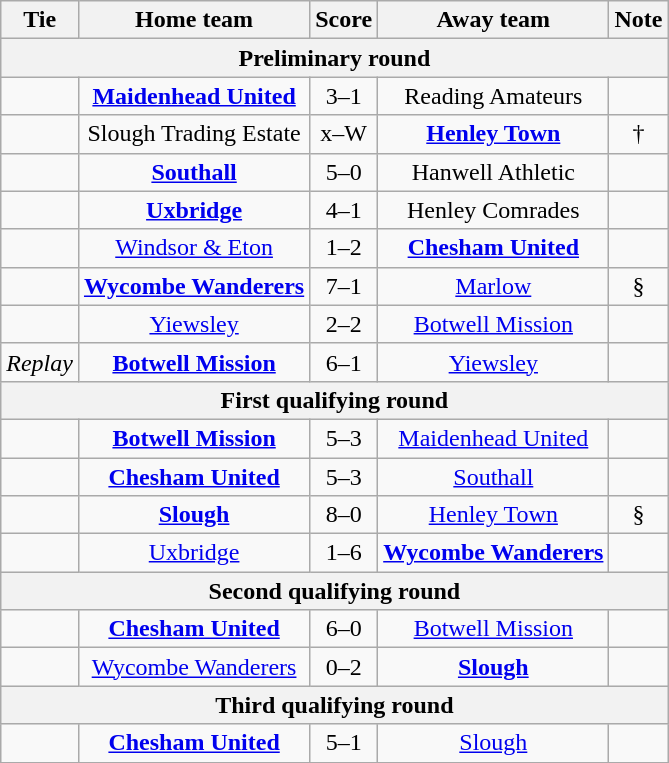<table class="wikitable" style="text-align:center;">
<tr>
<th>Tie</th>
<th>Home team</th>
<th>Score</th>
<th>Away team</th>
<th>Note</th>
</tr>
<tr>
<th colspan=5>Preliminary round</th>
</tr>
<tr>
<td></td>
<td><strong><a href='#'>Maidenhead United</a></strong></td>
<td>3–1</td>
<td>Reading Amateurs</td>
<td></td>
</tr>
<tr>
<td></td>
<td>Slough Trading Estate</td>
<td>x–W</td>
<td><strong><a href='#'>Henley Town</a></strong></td>
<td>†</td>
</tr>
<tr>
<td></td>
<td><strong><a href='#'>Southall</a></strong></td>
<td>5–0</td>
<td>Hanwell Athletic</td>
<td></td>
</tr>
<tr>
<td></td>
<td><strong><a href='#'>Uxbridge</a></strong></td>
<td>4–1</td>
<td>Henley Comrades</td>
<td></td>
</tr>
<tr>
<td></td>
<td><a href='#'>Windsor & Eton</a></td>
<td>1–2</td>
<td><strong><a href='#'>Chesham United</a></strong></td>
<td></td>
</tr>
<tr>
<td></td>
<td><strong><a href='#'>Wycombe Wanderers</a></strong></td>
<td>7–1</td>
<td><a href='#'>Marlow</a></td>
<td>§</td>
</tr>
<tr>
<td></td>
<td><a href='#'>Yiewsley</a></td>
<td>2–2</td>
<td><a href='#'>Botwell Mission</a></td>
<td></td>
</tr>
<tr>
<td><em>Replay</em></td>
<td><strong><a href='#'>Botwell Mission</a></strong></td>
<td>6–1</td>
<td><a href='#'>Yiewsley</a></td>
<td></td>
</tr>
<tr>
<th colspan=5>First qualifying round</th>
</tr>
<tr>
<td></td>
<td><strong><a href='#'>Botwell Mission</a></strong></td>
<td>5–3</td>
<td><a href='#'>Maidenhead United</a></td>
<td></td>
</tr>
<tr>
<td></td>
<td><strong><a href='#'>Chesham United</a></strong></td>
<td>5–3</td>
<td><a href='#'>Southall</a></td>
<td></td>
</tr>
<tr>
<td></td>
<td><strong><a href='#'>Slough</a></strong></td>
<td>8–0</td>
<td><a href='#'>Henley Town</a></td>
<td>§</td>
</tr>
<tr>
<td></td>
<td><a href='#'>Uxbridge</a></td>
<td>1–6</td>
<td><strong><a href='#'>Wycombe Wanderers</a></strong></td>
<td></td>
</tr>
<tr>
<th colspan=5>Second qualifying round</th>
</tr>
<tr>
<td></td>
<td><strong><a href='#'>Chesham United</a></strong></td>
<td>6–0</td>
<td><a href='#'>Botwell Mission</a></td>
<td></td>
</tr>
<tr>
<td></td>
<td><a href='#'>Wycombe Wanderers</a></td>
<td>0–2</td>
<td><strong><a href='#'>Slough</a></strong></td>
<td></td>
</tr>
<tr>
<th colspan=5>Third qualifying round</th>
</tr>
<tr>
<td></td>
<td><strong><a href='#'>Chesham United</a></strong></td>
<td>5–1</td>
<td><a href='#'>Slough</a></td>
<td></td>
</tr>
<tr>
</tr>
</table>
